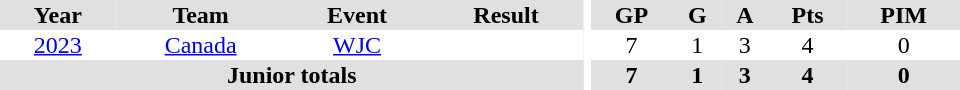<table border="0" cellpadding="1" cellspacing="0" ID="Table3" style="text-align:center; width:40em;">
<tr bgcolor="#e0e0e0">
<th>Year</th>
<th>Team</th>
<th>Event</th>
<th>Result</th>
<th rowspan="99" bgcolor="#ffffff"></th>
<th>GP</th>
<th>G</th>
<th>A</th>
<th>Pts</th>
<th>PIM</th>
</tr>
<tr>
<td><a href='#'>2023</a></td>
<td><a href='#'>Canada</a></td>
<td><a href='#'>WJC</a></td>
<td></td>
<td>7</td>
<td>1</td>
<td>3</td>
<td>4</td>
<td>0</td>
</tr>
<tr bgcolor="#e0e0e0">
<th colspan="4">Junior totals</th>
<th>7</th>
<th>1</th>
<th>3</th>
<th>4</th>
<th>0</th>
</tr>
</table>
